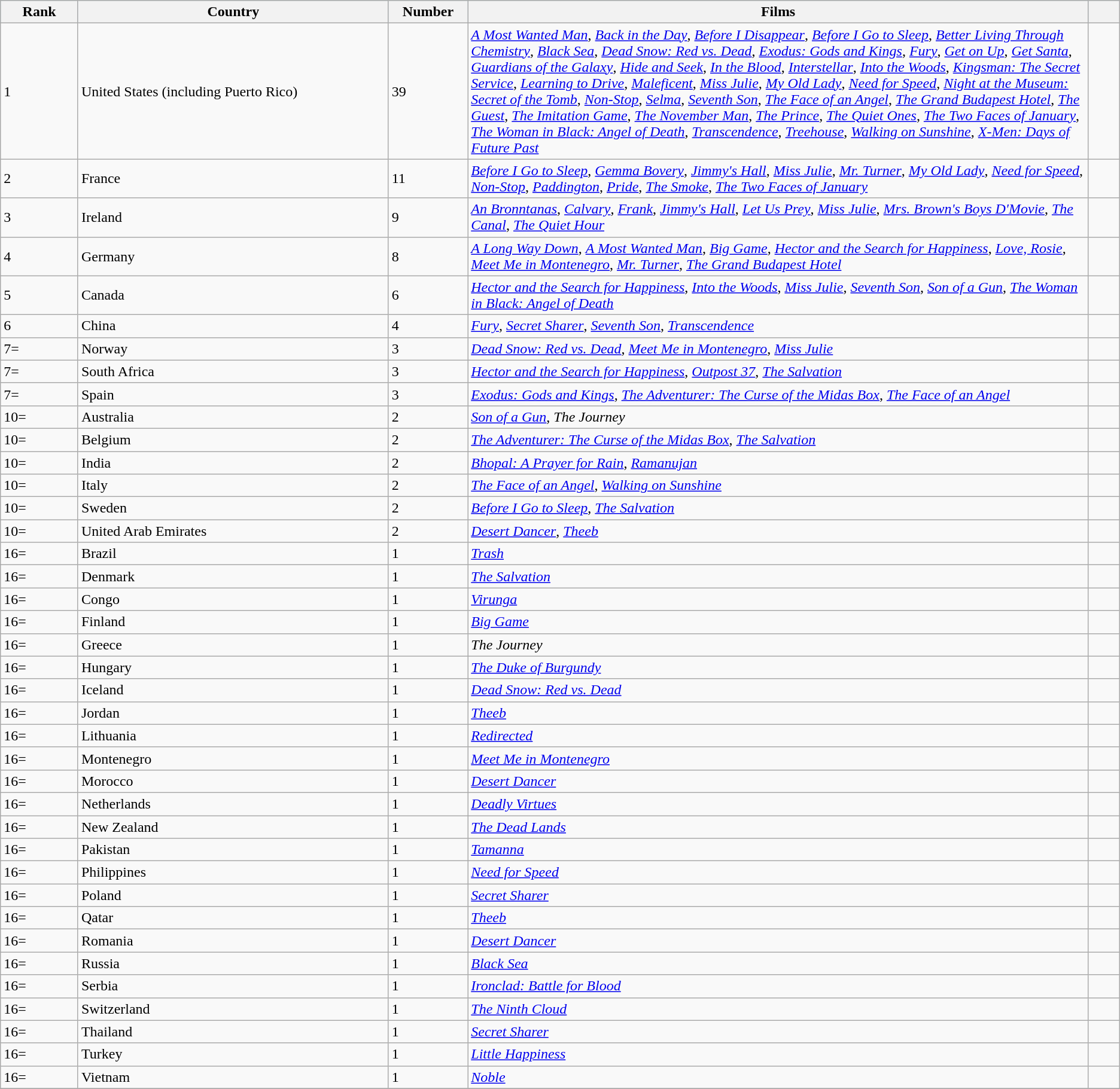<table class="wikitable sortable plainrowheaders">
<tr style="background:#b0e0e6; text-align:center;">
<th style="width:5%;">Rank</th>
<th style="width:20%;">Country</th>
<th style="width:5%;">Number</th>
<th style="width:40%;">Films</th>
<th style="width:2%;"></th>
</tr>
<tr>
<td>1</td>
<td>United States (including Puerto Rico)</td>
<td>39</td>
<td><em><a href='#'>A Most Wanted Man</a></em>, <em><a href='#'>Back in the Day</a></em>, <em><a href='#'>Before I Disappear</a></em>, <em><a href='#'>Before I Go to Sleep</a></em>, <em><a href='#'>Better Living Through Chemistry</a></em>, <em><a href='#'>Black Sea</a></em>, <em><a href='#'>Dead Snow: Red vs. Dead</a></em>, <em><a href='#'>Exodus: Gods and Kings</a></em>, <em><a href='#'>Fury</a></em>, <em><a href='#'>Get on Up</a></em>, <em><a href='#'>Get Santa</a></em>, <em><a href='#'>Guardians of the Galaxy</a></em>, <em><a href='#'>Hide and Seek</a></em>, <em><a href='#'>In the Blood</a></em>, <em><a href='#'>Interstellar</a></em>, <em><a href='#'>Into the Woods</a></em>, <em><a href='#'>Kingsman: The Secret Service</a></em>, <em><a href='#'>Learning to Drive</a></em>, <em><a href='#'>Maleficent</a></em>, <em><a href='#'>Miss Julie</a></em>, <em><a href='#'>My Old Lady</a></em>, <em><a href='#'>Need for Speed</a></em>, <em><a href='#'>Night at the Museum: Secret of the Tomb</a></em>, <em><a href='#'>Non-Stop</a></em>, <em><a href='#'>Selma</a></em>, <em><a href='#'>Seventh Son</a></em>, <em><a href='#'>The Face of an Angel</a></em>, <em><a href='#'>The Grand Budapest Hotel</a></em>, <em><a href='#'>The Guest</a></em>, <em><a href='#'>The Imitation Game</a></em>, <em><a href='#'>The November Man</a></em>, <em><a href='#'>The Prince</a></em>, <em><a href='#'>The Quiet Ones</a></em>, <em><a href='#'>The Two Faces of January</a></em>, <em><a href='#'>The Woman in Black: Angel of Death</a></em>, <em><a href='#'>Transcendence</a></em>, <em><a href='#'>Treehouse</a></em>, <em><a href='#'>Walking on Sunshine</a></em>, <em><a href='#'>X-Men: Days of Future Past</a></em></td>
<td style="text-align:center">  <br></td>
</tr>
<tr>
<td>2</td>
<td>France</td>
<td>11</td>
<td><em><a href='#'>Before I Go to Sleep</a></em>, <em><a href='#'>Gemma Bovery</a></em>, <em><a href='#'>Jimmy's Hall</a></em>, <em><a href='#'>Miss Julie</a></em>, <em><a href='#'>Mr. Turner</a></em>, <em><a href='#'>My Old Lady</a></em>, <em><a href='#'>Need for Speed</a></em>, <em><a href='#'>Non-Stop</a></em>, <em><a href='#'>Paddington</a></em>, <em><a href='#'>Pride</a></em>, <em><a href='#'>The Smoke</a></em>, <em><a href='#'>The Two Faces of January</a></em></td>
<td style="text-align:center"></td>
</tr>
<tr>
<td>3</td>
<td>Ireland</td>
<td>9</td>
<td><em><a href='#'>An Bronntanas</a></em>, <em><a href='#'>Calvary</a></em>, <em><a href='#'>Frank</a></em>, <em><a href='#'>Jimmy's Hall</a></em>, <em><a href='#'>Let Us Prey</a></em>, <em><a href='#'>Miss Julie</a></em>, <em><a href='#'>Mrs. Brown's Boys D'Movie</a></em>, <em><a href='#'>The Canal</a></em>, <em><a href='#'>The Quiet Hour</a></em></td>
<td style="text-align:center"></td>
</tr>
<tr>
<td>4</td>
<td>Germany</td>
<td>8</td>
<td><em><a href='#'>A Long Way Down</a></em>, <em><a href='#'>A Most Wanted Man</a></em>, <em><a href='#'>Big Game</a></em>, <em><a href='#'>Hector and the Search for Happiness</a></em>, <em><a href='#'>Love, Rosie</a></em>, <em><a href='#'>Meet Me in Montenegro</a></em>, <em><a href='#'>Mr. Turner</a></em>, <em><a href='#'>The Grand Budapest Hotel</a></em></td>
<td style="text-align:center"></td>
</tr>
<tr>
<td>5</td>
<td>Canada</td>
<td>6</td>
<td><em><a href='#'>Hector and the Search for Happiness</a></em>, <em><a href='#'>Into the Woods</a></em>, <em><a href='#'>Miss Julie</a></em>, <em><a href='#'>Seventh Son</a></em>, <em><a href='#'>Son of a Gun</a></em>, <em><a href='#'>The Woman in Black: Angel of Death</a></em></td>
<td style="text-align:center"></td>
</tr>
<tr>
<td>6</td>
<td>China</td>
<td>4</td>
<td><em><a href='#'>Fury</a></em>, <em><a href='#'>Secret Sharer</a></em>, <em><a href='#'>Seventh Son</a></em>, <em><a href='#'>Transcendence</a></em></td>
<td style="text-align:center"></td>
</tr>
<tr>
<td>7=</td>
<td>Norway</td>
<td>3</td>
<td><em><a href='#'>Dead Snow: Red vs. Dead</a></em>, <em><a href='#'>Meet Me in Montenegro</a></em>, <em><a href='#'>Miss Julie</a></em></td>
<td style="text-align:center"></td>
</tr>
<tr>
<td>7=</td>
<td>South Africa</td>
<td>3</td>
<td><em><a href='#'>Hector and the Search for Happiness</a></em>, <em><a href='#'>Outpost 37</a></em>, <em><a href='#'>The Salvation</a></em></td>
<td style="text-align:center"></td>
</tr>
<tr>
<td>7=</td>
<td>Spain</td>
<td>3</td>
<td><em><a href='#'>Exodus: Gods and Kings</a></em>, <em><a href='#'>The Adventurer: The Curse of the Midas Box</a></em>, <em><a href='#'>The Face of an Angel</a></em></td>
<td style="text-align:center"></td>
</tr>
<tr>
<td>10=</td>
<td>Australia</td>
<td>2</td>
<td><em><a href='#'>Son of a Gun</a></em>, <em>The Journey</em></td>
<td style="text-align:center"></td>
</tr>
<tr>
<td>10=</td>
<td>Belgium</td>
<td>2</td>
<td><em><a href='#'>The Adventurer: The Curse of the Midas Box</a></em>, <em><a href='#'>The Salvation</a></em></td>
<td style="text-align:center"></td>
</tr>
<tr>
<td>10=</td>
<td>India</td>
<td>2</td>
<td><em><a href='#'>Bhopal: A Prayer for Rain</a></em>, <em><a href='#'>Ramanujan</a></em></td>
<td style="text-align:center"></td>
</tr>
<tr>
<td>10=</td>
<td>Italy</td>
<td>2</td>
<td><em><a href='#'>The Face of an Angel</a></em>, <em><a href='#'>Walking on Sunshine</a></em></td>
<td style="text-align:center"></td>
</tr>
<tr>
<td>10=</td>
<td>Sweden</td>
<td>2</td>
<td><em><a href='#'>Before I Go to Sleep</a></em>, <em><a href='#'>The Salvation</a></em></td>
<td style="text-align:center"></td>
</tr>
<tr>
<td>10=</td>
<td>United Arab Emirates</td>
<td>2</td>
<td><em><a href='#'>Desert Dancer</a></em>, <em><a href='#'>Theeb</a></em></td>
<td style="text-align:center"></td>
</tr>
<tr>
<td>16=</td>
<td>Brazil</td>
<td>1</td>
<td><em><a href='#'>Trash</a></em></td>
<td style="text-align:center"></td>
</tr>
<tr>
<td>16=</td>
<td>Denmark</td>
<td>1</td>
<td><em><a href='#'>The Salvation</a></em></td>
<td style="text-align:center"></td>
</tr>
<tr>
<td>16=</td>
<td>Congo</td>
<td>1</td>
<td><em><a href='#'>Virunga</a></em></td>
<td style="text-align:center"></td>
</tr>
<tr>
<td>16=</td>
<td>Finland</td>
<td>1</td>
<td><em><a href='#'>Big Game</a></em></td>
<td style="text-align:center"></td>
</tr>
<tr>
<td>16=</td>
<td>Greece</td>
<td>1</td>
<td><em>The Journey</em></td>
<td style="text-align:center"></td>
</tr>
<tr>
<td>16=</td>
<td>Hungary</td>
<td>1</td>
<td><em><a href='#'>The Duke of Burgundy</a></em></td>
<td style="text-align:center"></td>
</tr>
<tr>
<td>16=</td>
<td>Iceland</td>
<td>1</td>
<td><em><a href='#'>Dead Snow: Red vs. Dead</a></em></td>
<td style="text-align:center"></td>
</tr>
<tr>
<td>16=</td>
<td>Jordan</td>
<td>1</td>
<td><em><a href='#'>Theeb</a></em></td>
<td style="text-align:center"></td>
</tr>
<tr>
<td>16=</td>
<td>Lithuania</td>
<td>1</td>
<td><em><a href='#'>Redirected</a></em></td>
<td style="text-align:center"></td>
</tr>
<tr>
<td>16=</td>
<td>Montenegro</td>
<td>1</td>
<td><em><a href='#'>Meet Me in Montenegro</a></em></td>
<td style="text-align:center"></td>
</tr>
<tr>
<td>16=</td>
<td>Morocco</td>
<td>1</td>
<td><em><a href='#'>Desert Dancer</a></em></td>
<td style="text-align:center"></td>
</tr>
<tr>
<td>16=</td>
<td>Netherlands</td>
<td>1</td>
<td><em><a href='#'>Deadly Virtues</a></em></td>
<td style="text-align:center"></td>
</tr>
<tr>
<td>16=</td>
<td>New Zealand</td>
<td>1</td>
<td><em><a href='#'>The Dead Lands</a></em></td>
<td style="text-align:center"></td>
</tr>
<tr>
<td>16=</td>
<td>Pakistan</td>
<td>1</td>
<td><em><a href='#'>Tamanna</a></em></td>
<td style="text-align:center"></td>
</tr>
<tr>
<td>16=</td>
<td>Philippines</td>
<td>1</td>
<td><em><a href='#'>Need for Speed</a></em></td>
<td style="text-align:center"></td>
</tr>
<tr>
<td>16=</td>
<td>Poland</td>
<td>1</td>
<td><em><a href='#'>Secret Sharer</a></em></td>
<td style="text-align:center"></td>
</tr>
<tr>
<td>16=</td>
<td>Qatar</td>
<td>1</td>
<td><em><a href='#'>Theeb</a></em></td>
<td style="text-align:center"></td>
</tr>
<tr>
<td>16=</td>
<td>Romania</td>
<td>1</td>
<td><em><a href='#'>Desert Dancer</a></em></td>
<td style="text-align:center"></td>
</tr>
<tr>
<td>16=</td>
<td>Russia</td>
<td>1</td>
<td><em><a href='#'>Black Sea</a></em></td>
<td style="text-align:center"></td>
</tr>
<tr>
<td>16=</td>
<td>Serbia</td>
<td>1</td>
<td><em><a href='#'>Ironclad: Battle for Blood</a></em></td>
<td style="text-align:center"></td>
</tr>
<tr>
<td>16=</td>
<td>Switzerland</td>
<td>1</td>
<td><em><a href='#'>The Ninth Cloud</a></em></td>
<td style="text-align:center"></td>
</tr>
<tr>
<td>16=</td>
<td>Thailand</td>
<td>1</td>
<td><em><a href='#'>Secret Sharer</a></em></td>
<td style="text-align:center"></td>
</tr>
<tr>
<td>16=</td>
<td>Turkey</td>
<td>1</td>
<td><em><a href='#'>Little Happiness</a></em></td>
<td style="text-align:center"></td>
</tr>
<tr>
<td>16=</td>
<td>Vietnam</td>
<td>1</td>
<td><em><a href='#'>Noble</a></em></td>
<td style="text-align:center"></td>
</tr>
<tr>
</tr>
</table>
